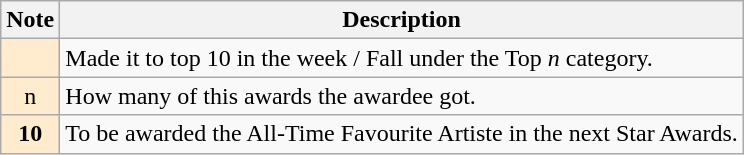<table class="wikitable">
<tr>
<th>Note</th>
<th>Description</th>
</tr>
<tr>
<td bgcolor="#FFEBCD"></td>
<td>Made it to top 10 in the week / Fall under the Top <em>n</em> category.</td>
</tr>
<tr>
<td bgcolor="#FFEBCD" align="center">n</td>
<td>How many of this awards the awardee got.</td>
</tr>
<tr>
<td bgcolor="#FFEBCD" align="center"><strong>10</strong></td>
<td>To be awarded the All-Time Favourite Artiste in the next Star Awards.</td>
</tr>
</table>
